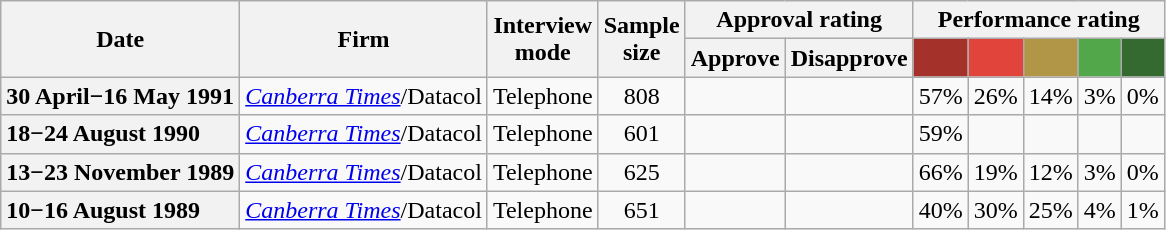<table class="nowrap wikitable sortable tpl-blanktable" style=text-align:center;font-size:100%>
<tr>
<th rowspan=2>Date</th>
<th rowspan=2>Firm</th>
<th class=unsortable; rowspan=2>Interview<br>mode</th>
<th class=unsortable; rowspan=2>Sample<br>size</th>
<th class=unsortable; colspan=2>Approval rating</th>
<th class=unsortable; colspan=5>Performance rating</th>
</tr>
<tr>
<th class="unsortable">Approve</th>
<th class="unsortable">Disapprove</th>
<th class="unsortable" style=background:#A4312A><span></span></th>
<th class="unsortable" style=background:#E1443A><span></span></th>
<th class="unsortable" style=background:#B29648><span></span></th>
<th class="unsortable" style=background:#52A74B><span></span></th>
<th class="unsortable" style=background:#346A30><span></span></th>
</tr>
<tr>
<th style=text-align:left>30 April−16 May 1991</th>
<td style=text-align:left><em><a href='#'>Canberra Times</a></em>/Datacol</td>
<td>Telephone</td>
<td>808</td>
<td></td>
<td></td>
<td>57%</td>
<td>26%</td>
<td>14%</td>
<td>3%</td>
<td>0%</td>
</tr>
<tr>
<th style=text-align:left>18−24 August 1990</th>
<td style=text-align:left><em><a href='#'>Canberra Times</a></em>/Datacol</td>
<td>Telephone</td>
<td>601</td>
<td></td>
<td></td>
<td>59%</td>
<td></td>
<td></td>
<td></td>
<td></td>
</tr>
<tr>
<th style=text-align:left>13−23 November 1989</th>
<td style=text-align:left><em><a href='#'>Canberra Times</a></em>/Datacol</td>
<td>Telephone</td>
<td>625</td>
<td></td>
<td></td>
<td>66%</td>
<td>19%</td>
<td>12%</td>
<td>3%</td>
<td>0%</td>
</tr>
<tr>
<th style=text-align:left>10−16 August 1989</th>
<td style=text-align:left><em><a href='#'>Canberra Times</a></em>/Datacol</td>
<td>Telephone</td>
<td>651</td>
<td></td>
<td></td>
<td>40%</td>
<td>30%</td>
<td>25%</td>
<td>4%</td>
<td>1%</td>
</tr>
</table>
